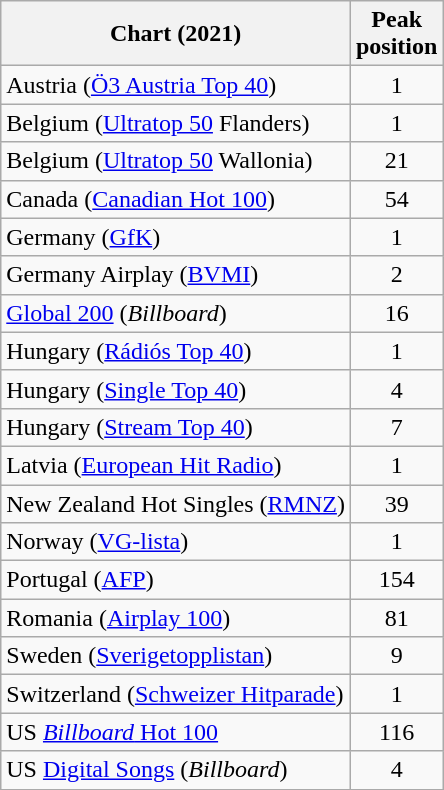<table class="wikitable sortable">
<tr>
<th>Chart (2021)</th>
<th>Peak<br>position</th>
</tr>
<tr>
<td>Austria (<a href='#'>Ö3 Austria Top 40</a>)</td>
<td align="center">1</td>
</tr>
<tr>
<td>Belgium (<a href='#'>Ultratop 50</a> Flanders)</td>
<td align="center">1</td>
</tr>
<tr>
<td>Belgium (<a href='#'>Ultratop 50</a> Wallonia)</td>
<td align="center">21</td>
</tr>
<tr>
<td>Canada (<a href='#'>Canadian Hot 100</a>)</td>
<td align="center">54</td>
</tr>
<tr>
<td>Germany (<a href='#'>GfK</a>)</td>
<td align="center">1</td>
</tr>
<tr>
<td>Germany Airplay (<a href='#'>BVMI</a>)</td>
<td align="center">2</td>
</tr>
<tr>
<td><a href='#'>Global 200</a> (<em>Billboard</em>)</td>
<td align="center">16</td>
</tr>
<tr>
<td>Hungary (<a href='#'>Rádiós Top 40</a>)</td>
<td align="center">1</td>
</tr>
<tr>
<td>Hungary (<a href='#'>Single Top 40</a>)</td>
<td align="center">4</td>
</tr>
<tr>
<td>Hungary (<a href='#'>Stream Top 40</a>)</td>
<td align="center">7</td>
</tr>
<tr>
<td>Latvia (<a href='#'>European Hit Radio</a>)</td>
<td align="center">1</td>
</tr>
<tr>
<td>New Zealand Hot Singles (<a href='#'>RMNZ</a>)</td>
<td align="center">39</td>
</tr>
<tr>
<td>Norway (<a href='#'>VG-lista</a>)</td>
<td align="center">1</td>
</tr>
<tr>
<td>Portugal (<a href='#'>AFP</a>)</td>
<td align="center">154</td>
</tr>
<tr>
<td>Romania (<a href='#'>Airplay 100</a>)</td>
<td align="center">81</td>
</tr>
<tr>
<td>Sweden (<a href='#'>Sverigetopplistan</a>)</td>
<td align="center">9</td>
</tr>
<tr>
<td>Switzerland (<a href='#'>Schweizer Hitparade</a>)</td>
<td align="center">1</td>
</tr>
<tr>
<td>US <a href='#'><em>Billboard</em> Hot 100</a></td>
<td align="center">116</td>
</tr>
<tr>
<td>US <a href='#'>Digital Songs</a> (<em>Billboard</em>)</td>
<td align="center">4</td>
</tr>
</table>
